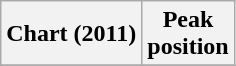<table class="wikitable sortable plainrowheaders" style="text-align:center">
<tr>
<th scope="col">Chart (2011)</th>
<th scope="col">Peak<br>position</th>
</tr>
<tr>
</tr>
</table>
